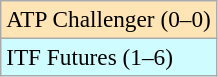<table class=wikitable style=font-size:97%>
<tr bgcolor=moccasin>
<td>ATP Challenger (0–0)</td>
</tr>
<tr bgcolor=cffcff>
<td>ITF Futures (1–6)</td>
</tr>
</table>
